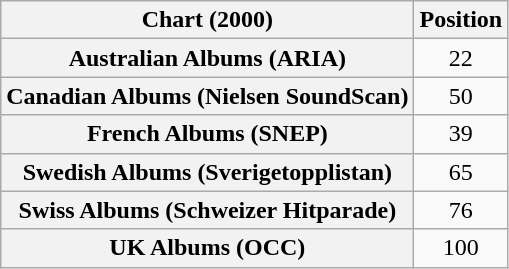<table class="wikitable sortable plainrowheaders" style="text-align:center">
<tr>
<th scope="col">Chart (2000)</th>
<th scope="col">Position</th>
</tr>
<tr>
<th scope="row">Australian Albums (ARIA)</th>
<td>22</td>
</tr>
<tr>
<th scope="row">Canadian Albums (Nielsen SoundScan)</th>
<td>50</td>
</tr>
<tr>
<th scope="row">French Albums (SNEP)</th>
<td>39</td>
</tr>
<tr>
<th scope="row">Swedish Albums (Sverigetopplistan)</th>
<td>65</td>
</tr>
<tr>
<th scope="row">Swiss Albums (Schweizer Hitparade)</th>
<td>76</td>
</tr>
<tr>
<th scope="row">UK Albums (OCC)</th>
<td>100</td>
</tr>
</table>
